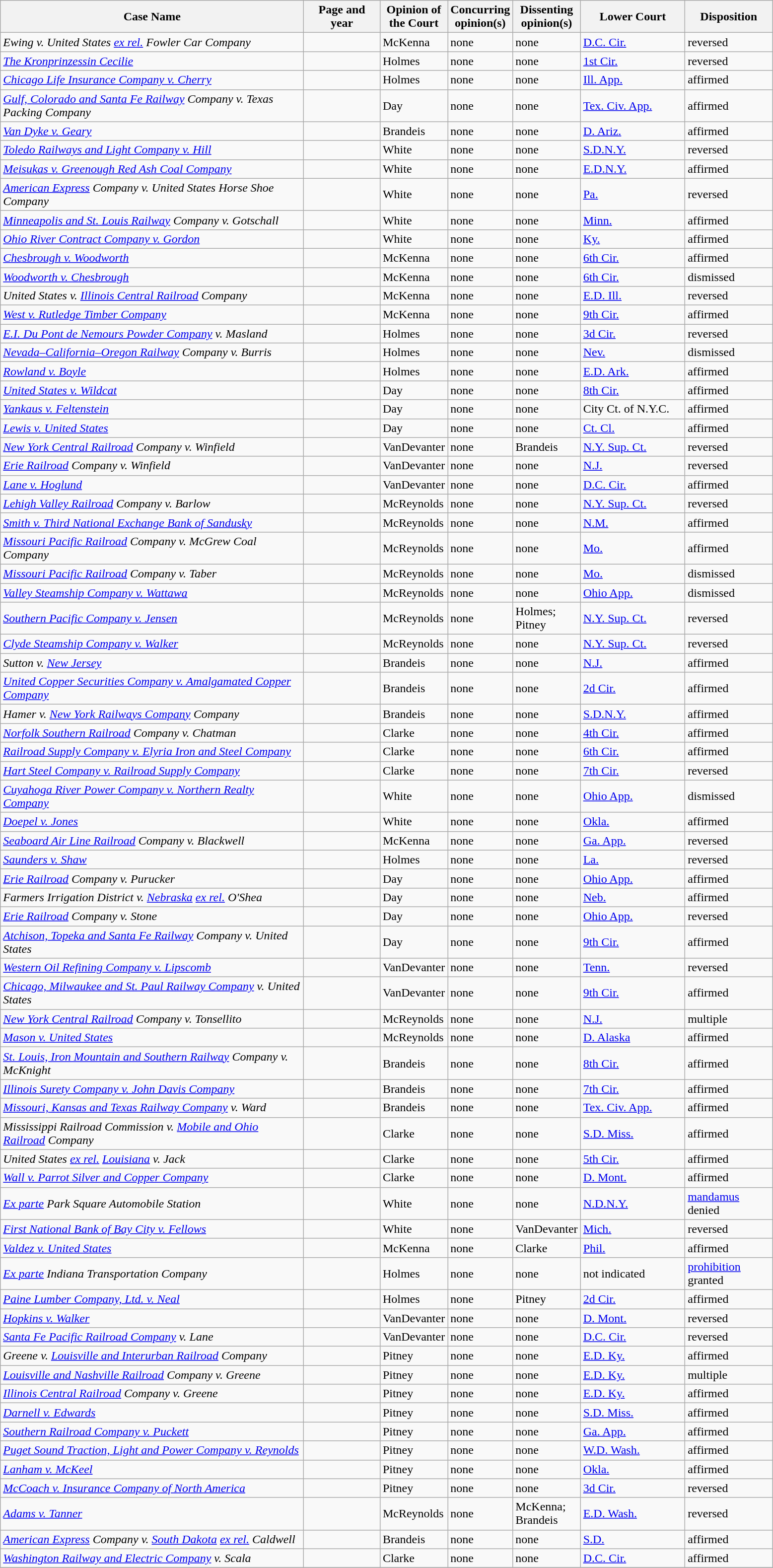<table class="wikitable sortable">
<tr>
<th scope="col" style="width: 400px;">Case Name</th>
<th scope="col" style="width: 95px;">Page and year</th>
<th scope="col" style="width: 10px;">Opinion of the Court</th>
<th scope="col" style="width: 10px;">Concurring opinion(s)</th>
<th scope="col" style="width: 10px;">Dissenting opinion(s)</th>
<th scope="col" style="width: 133px;">Lower Court</th>
<th scope="col" style="width: 110px;">Disposition</th>
</tr>
<tr>
<td><em>Ewing v. United States <a href='#'>ex rel.</a> Fowler Car Company</em></td>
<td align="right"></td>
<td>McKenna</td>
<td>none</td>
<td>none</td>
<td><a href='#'>D.C. Cir.</a></td>
<td>reversed</td>
</tr>
<tr>
<td><em><a href='#'>The Kronprinzessin Cecilie</a></em></td>
<td align="right"></td>
<td>Holmes</td>
<td>none</td>
<td>none</td>
<td><a href='#'>1st Cir.</a></td>
<td>reversed</td>
</tr>
<tr>
<td><em><a href='#'>Chicago Life Insurance Company v. Cherry</a></em></td>
<td align="right"></td>
<td>Holmes</td>
<td>none</td>
<td>none</td>
<td><a href='#'>Ill. App.</a></td>
<td>affirmed</td>
</tr>
<tr>
<td><em><a href='#'>Gulf, Colorado and Santa Fe Railway</a> Company v. Texas Packing Company</em></td>
<td align="right"></td>
<td>Day</td>
<td>none</td>
<td>none</td>
<td><a href='#'>Tex. Civ. App.</a></td>
<td>affirmed</td>
</tr>
<tr>
<td><em><a href='#'>Van Dyke v. Geary</a></em></td>
<td align="right"></td>
<td>Brandeis</td>
<td>none</td>
<td>none</td>
<td><a href='#'>D. Ariz.</a></td>
<td>affirmed</td>
</tr>
<tr>
<td><em><a href='#'>Toledo Railways and Light Company v. Hill</a></em></td>
<td align="right"></td>
<td>White</td>
<td>none</td>
<td>none</td>
<td><a href='#'>S.D.N.Y.</a></td>
<td>reversed</td>
</tr>
<tr>
<td><em><a href='#'>Meisukas v. Greenough Red Ash Coal Company</a></em></td>
<td align="right"></td>
<td>White</td>
<td>none</td>
<td>none</td>
<td><a href='#'>E.D.N.Y.</a></td>
<td>affirmed</td>
</tr>
<tr>
<td><em><a href='#'>American Express</a> Company v. United States Horse Shoe Company</em></td>
<td align="right"></td>
<td>White</td>
<td>none</td>
<td>none</td>
<td><a href='#'>Pa.</a></td>
<td>reversed</td>
</tr>
<tr>
<td><em><a href='#'>Minneapolis and St. Louis Railway</a> Company v. Gotschall</em></td>
<td align="right"></td>
<td>White</td>
<td>none</td>
<td>none</td>
<td><a href='#'>Minn.</a></td>
<td>affirmed</td>
</tr>
<tr>
<td><em><a href='#'>Ohio River Contract Company v. Gordon</a></em></td>
<td align="right"></td>
<td>White</td>
<td>none</td>
<td>none</td>
<td><a href='#'>Ky.</a></td>
<td>affirmed</td>
</tr>
<tr>
<td><em><a href='#'>Chesbrough v. Woodworth</a></em></td>
<td align="right"></td>
<td>McKenna</td>
<td>none</td>
<td>none</td>
<td><a href='#'>6th Cir.</a></td>
<td>affirmed</td>
</tr>
<tr>
<td><em><a href='#'>Woodworth v. Chesbrough</a></em></td>
<td align="right"></td>
<td>McKenna</td>
<td>none</td>
<td>none</td>
<td><a href='#'>6th Cir.</a></td>
<td>dismissed</td>
</tr>
<tr>
<td><em>United States v. <a href='#'>Illinois Central Railroad</a> Company</em></td>
<td align="right"></td>
<td>McKenna</td>
<td>none</td>
<td>none</td>
<td><a href='#'>E.D. Ill.</a></td>
<td>reversed</td>
</tr>
<tr>
<td><em><a href='#'>West v. Rutledge Timber Company</a></em></td>
<td align="right"></td>
<td>McKenna</td>
<td>none</td>
<td>none</td>
<td><a href='#'>9th Cir.</a></td>
<td>affirmed</td>
</tr>
<tr>
<td><em><a href='#'>E.I. Du Pont de Nemours Powder Company</a> v. Masland</em></td>
<td align="right"></td>
<td>Holmes</td>
<td>none</td>
<td>none</td>
<td><a href='#'>3d Cir.</a></td>
<td>reversed</td>
</tr>
<tr>
<td><em><a href='#'>Nevada–California–Oregon Railway</a> Company v. Burris</em></td>
<td align="right"></td>
<td>Holmes</td>
<td>none</td>
<td>none</td>
<td><a href='#'>Nev.</a></td>
<td>dismissed</td>
</tr>
<tr>
<td><em><a href='#'>Rowland v. Boyle</a></em></td>
<td align="right"></td>
<td>Holmes</td>
<td>none</td>
<td>none</td>
<td><a href='#'>E.D. Ark.</a></td>
<td>affirmed</td>
</tr>
<tr>
<td><em><a href='#'>United States v. Wildcat</a></em></td>
<td align="right"></td>
<td>Day</td>
<td>none</td>
<td>none</td>
<td><a href='#'>8th Cir.</a></td>
<td>affirmed</td>
</tr>
<tr>
<td><em><a href='#'>Yankaus v. Feltenstein</a></em></td>
<td align="right"></td>
<td>Day</td>
<td>none</td>
<td>none</td>
<td>City Ct. of N.Y.C.</td>
<td>affirmed</td>
</tr>
<tr>
<td><em><a href='#'>Lewis v. United States</a></em></td>
<td align="right"></td>
<td>Day</td>
<td>none</td>
<td>none</td>
<td><a href='#'>Ct. Cl.</a></td>
<td>affirmed</td>
</tr>
<tr>
<td><em><a href='#'>New York Central Railroad</a> Company v. Winfield</em></td>
<td align="right"></td>
<td>VanDevanter</td>
<td>none</td>
<td>Brandeis</td>
<td><a href='#'>N.Y. Sup. Ct.</a></td>
<td>reversed</td>
</tr>
<tr>
<td><em><a href='#'>Erie Railroad</a> Company v. Winfield</em></td>
<td align="right"></td>
<td>VanDevanter</td>
<td>none</td>
<td>none</td>
<td><a href='#'>N.J.</a></td>
<td>reversed</td>
</tr>
<tr>
<td><em><a href='#'>Lane v. Hoglund</a></em></td>
<td align="right"></td>
<td>VanDevanter</td>
<td>none</td>
<td>none</td>
<td><a href='#'>D.C. Cir.</a></td>
<td>affirmed</td>
</tr>
<tr>
<td><em><a href='#'>Lehigh Valley Railroad</a> Company v. Barlow</em></td>
<td align="right"></td>
<td>McReynolds</td>
<td>none</td>
<td>none</td>
<td><a href='#'>N.Y. Sup. Ct.</a></td>
<td>reversed</td>
</tr>
<tr>
<td><em><a href='#'>Smith v. Third National Exchange Bank of Sandusky</a></em></td>
<td align="right"></td>
<td>McReynolds</td>
<td>none</td>
<td>none</td>
<td><a href='#'>N.M.</a></td>
<td>affirmed</td>
</tr>
<tr>
<td><em><a href='#'>Missouri Pacific Railroad</a> Company v. McGrew Coal Company</em></td>
<td align="right"></td>
<td>McReynolds</td>
<td>none</td>
<td>none</td>
<td><a href='#'>Mo.</a></td>
<td>affirmed</td>
</tr>
<tr>
<td><em><a href='#'>Missouri Pacific Railroad</a> Company v. Taber</em></td>
<td align="right"></td>
<td>McReynolds</td>
<td>none</td>
<td>none</td>
<td><a href='#'>Mo.</a></td>
<td>dismissed</td>
</tr>
<tr>
<td><em><a href='#'>Valley Steamship Company v. Wattawa</a></em></td>
<td align="right"></td>
<td>McReynolds</td>
<td>none</td>
<td>none</td>
<td><a href='#'>Ohio App.</a></td>
<td>dismissed</td>
</tr>
<tr>
<td><em><a href='#'>Southern Pacific Company v. Jensen</a></em></td>
<td align="right"></td>
<td>McReynolds</td>
<td>none</td>
<td>Holmes; Pitney</td>
<td><a href='#'>N.Y. Sup. Ct.</a></td>
<td>reversed</td>
</tr>
<tr>
<td><em><a href='#'>Clyde Steamship Company v. Walker</a></em></td>
<td align="right"></td>
<td>McReynolds</td>
<td>none</td>
<td>none</td>
<td><a href='#'>N.Y. Sup. Ct.</a></td>
<td>reversed</td>
</tr>
<tr>
<td><em>Sutton v. <a href='#'>New Jersey</a></em></td>
<td align="right"></td>
<td>Brandeis</td>
<td>none</td>
<td>none</td>
<td><a href='#'>N.J.</a></td>
<td>affirmed</td>
</tr>
<tr>
<td><em><a href='#'>United Copper Securities Company v. Amalgamated Copper Company</a></em></td>
<td align="right"></td>
<td>Brandeis</td>
<td>none</td>
<td>none</td>
<td><a href='#'>2d Cir.</a></td>
<td>affirmed</td>
</tr>
<tr>
<td><em>Hamer v. <a href='#'>New York Railways Company</a> Company</em></td>
<td align="right"></td>
<td>Brandeis</td>
<td>none</td>
<td>none</td>
<td><a href='#'>S.D.N.Y.</a></td>
<td>affirmed</td>
</tr>
<tr>
<td><em><a href='#'>Norfolk Southern Railroad</a> Company v. Chatman</em></td>
<td align="right"></td>
<td>Clarke</td>
<td>none</td>
<td>none</td>
<td><a href='#'>4th Cir.</a></td>
<td>affirmed</td>
</tr>
<tr>
<td><em><a href='#'>Railroad Supply Company v. Elyria Iron and Steel Company</a></em></td>
<td align="right"></td>
<td>Clarke</td>
<td>none</td>
<td>none</td>
<td><a href='#'>6th Cir.</a></td>
<td>affirmed</td>
</tr>
<tr>
<td><em><a href='#'>Hart Steel Company v. Railroad Supply Company</a></em></td>
<td align="right"></td>
<td>Clarke</td>
<td>none</td>
<td>none</td>
<td><a href='#'>7th Cir.</a></td>
<td>reversed</td>
</tr>
<tr>
<td><em><a href='#'>Cuyahoga River Power Company v. Northern Realty Company</a></em></td>
<td align="right"></td>
<td>White</td>
<td>none</td>
<td>none</td>
<td><a href='#'>Ohio App.</a></td>
<td>dismissed</td>
</tr>
<tr>
<td><em><a href='#'>Doepel v. Jones</a></em></td>
<td align="right"></td>
<td>White</td>
<td>none</td>
<td>none</td>
<td><a href='#'>Okla.</a></td>
<td>affirmed</td>
</tr>
<tr>
<td><em><a href='#'>Seaboard Air Line Railroad</a> Company v. Blackwell</em></td>
<td align="right"></td>
<td>McKenna</td>
<td>none</td>
<td>none</td>
<td><a href='#'>Ga. App.</a></td>
<td>reversed</td>
</tr>
<tr>
<td><em><a href='#'>Saunders v. Shaw</a></em></td>
<td align="right"></td>
<td>Holmes</td>
<td>none</td>
<td>none</td>
<td><a href='#'>La.</a></td>
<td>reversed</td>
</tr>
<tr>
<td><em><a href='#'>Erie Railroad</a> Company v. Purucker</em></td>
<td align="right"></td>
<td>Day</td>
<td>none</td>
<td>none</td>
<td><a href='#'>Ohio App.</a></td>
<td>affirmed</td>
</tr>
<tr>
<td><em>Farmers Irrigation District v. <a href='#'>Nebraska</a> <a href='#'>ex rel.</a> O'Shea</em></td>
<td align="right"></td>
<td>Day</td>
<td>none</td>
<td>none</td>
<td><a href='#'>Neb.</a></td>
<td>affirmed</td>
</tr>
<tr>
<td><em><a href='#'>Erie Railroad</a> Company v. Stone</em></td>
<td align="right"></td>
<td>Day</td>
<td>none</td>
<td>none</td>
<td><a href='#'>Ohio App.</a></td>
<td>reversed</td>
</tr>
<tr>
<td><em><a href='#'>Atchison, Topeka and Santa Fe Railway</a> Company v. United States</em></td>
<td align="right"></td>
<td>Day</td>
<td>none</td>
<td>none</td>
<td><a href='#'>9th Cir.</a></td>
<td>affirmed</td>
</tr>
<tr>
<td><em><a href='#'>Western Oil Refining Company v. Lipscomb</a></em></td>
<td align="right"></td>
<td>VanDevanter</td>
<td>none</td>
<td>none</td>
<td><a href='#'>Tenn.</a></td>
<td>reversed</td>
</tr>
<tr>
<td><em><a href='#'>Chicago, Milwaukee and St. Paul Railway Company</a> v. United States</em></td>
<td align="right"></td>
<td>VanDevanter</td>
<td>none</td>
<td>none</td>
<td><a href='#'>9th Cir.</a></td>
<td>affirmed</td>
</tr>
<tr>
<td><em><a href='#'>New York Central Railroad</a> Company v. Tonsellito</em></td>
<td align="right"></td>
<td>McReynolds</td>
<td>none</td>
<td>none</td>
<td><a href='#'>N.J.</a></td>
<td>multiple</td>
</tr>
<tr>
<td><em><a href='#'>Mason v. United States</a></em></td>
<td align="right"></td>
<td>McReynolds</td>
<td>none</td>
<td>none</td>
<td><a href='#'>D. Alaska</a></td>
<td>affirmed</td>
</tr>
<tr>
<td><em><a href='#'>St. Louis, Iron Mountain and Southern Railway</a> Company v. McKnight</em></td>
<td align="right"></td>
<td>Brandeis</td>
<td>none</td>
<td>none</td>
<td><a href='#'>8th Cir.</a></td>
<td>affirmed</td>
</tr>
<tr>
<td><em><a href='#'>Illinois Surety Company v. John Davis Company</a></em></td>
<td align="right"></td>
<td>Brandeis</td>
<td>none</td>
<td>none</td>
<td><a href='#'>7th Cir.</a></td>
<td>affirmed</td>
</tr>
<tr>
<td><em><a href='#'>Missouri, Kansas and Texas Railway Company</a> v. Ward</em></td>
<td align="right"></td>
<td>Brandeis</td>
<td>none</td>
<td>none</td>
<td><a href='#'>Tex. Civ. App.</a></td>
<td>affirmed</td>
</tr>
<tr>
<td><em>Mississippi Railroad Commission v. <a href='#'>Mobile and Ohio Railroad</a> Company</em></td>
<td align="right"></td>
<td>Clarke</td>
<td>none</td>
<td>none</td>
<td><a href='#'>S.D. Miss.</a></td>
<td>affirmed</td>
</tr>
<tr>
<td><em>United States <a href='#'>ex rel.</a> <a href='#'>Louisiana</a> v. Jack</em></td>
<td align="right"></td>
<td>Clarke</td>
<td>none</td>
<td>none</td>
<td><a href='#'>5th Cir.</a></td>
<td>affirmed</td>
</tr>
<tr>
<td><em><a href='#'>Wall v. Parrot Silver and Copper Company</a></em></td>
<td align="right"></td>
<td>Clarke</td>
<td>none</td>
<td>none</td>
<td><a href='#'>D. Mont.</a></td>
<td>affirmed</td>
</tr>
<tr>
<td><em><a href='#'>Ex parte</a> Park Square Automobile Station</em></td>
<td align="right"></td>
<td>White</td>
<td>none</td>
<td>none</td>
<td><a href='#'>N.D.N.Y.</a></td>
<td><a href='#'>mandamus</a> denied</td>
</tr>
<tr>
<td><em><a href='#'>First National Bank of Bay City v. Fellows</a></em></td>
<td align="right"></td>
<td>White</td>
<td>none</td>
<td>VanDevanter</td>
<td><a href='#'>Mich.</a></td>
<td>reversed</td>
</tr>
<tr>
<td><em><a href='#'>Valdez v. United States</a></em></td>
<td align="right"></td>
<td>McKenna</td>
<td>none</td>
<td>Clarke</td>
<td><a href='#'>Phil.</a></td>
<td>affirmed</td>
</tr>
<tr>
<td><em><a href='#'>Ex parte</a> Indiana Transportation Company</em></td>
<td align="right"></td>
<td>Holmes</td>
<td>none</td>
<td>none</td>
<td>not indicated</td>
<td><a href='#'>prohibition</a> granted</td>
</tr>
<tr>
<td><em><a href='#'>Paine Lumber Company, Ltd. v. Neal</a></em></td>
<td align="right"></td>
<td>Holmes</td>
<td>none</td>
<td>Pitney</td>
<td><a href='#'>2d Cir.</a></td>
<td>affirmed</td>
</tr>
<tr>
<td><em><a href='#'>Hopkins v. Walker</a></em></td>
<td align="right"></td>
<td>VanDevanter</td>
<td>none</td>
<td>none</td>
<td><a href='#'>D. Mont.</a></td>
<td>reversed</td>
</tr>
<tr>
<td><em><a href='#'>Santa Fe Pacific Railroad Company</a> v. Lane</em></td>
<td align="right"></td>
<td>VanDevanter</td>
<td>none</td>
<td>none</td>
<td><a href='#'>D.C. Cir.</a></td>
<td>reversed</td>
</tr>
<tr>
<td><em>Greene v. <a href='#'>Louisville and Interurban Railroad</a> Company</em></td>
<td align="right"></td>
<td>Pitney</td>
<td>none</td>
<td>none</td>
<td><a href='#'>E.D. Ky.</a></td>
<td>affirmed</td>
</tr>
<tr>
<td><em><a href='#'>Louisville and Nashville Railroad</a> Company v. Greene</em></td>
<td align="right"></td>
<td>Pitney</td>
<td>none</td>
<td>none</td>
<td><a href='#'>E.D. Ky.</a></td>
<td>multiple</td>
</tr>
<tr>
<td><em><a href='#'>Illinois Central Railroad</a> Company v. Greene</em></td>
<td align="right"></td>
<td>Pitney</td>
<td>none</td>
<td>none</td>
<td><a href='#'>E.D. Ky.</a></td>
<td>affirmed</td>
</tr>
<tr>
<td><em><a href='#'>Darnell v. Edwards</a></em></td>
<td align="right"></td>
<td>Pitney</td>
<td>none</td>
<td>none</td>
<td><a href='#'>S.D. Miss.</a></td>
<td>affirmed</td>
</tr>
<tr>
<td><em><a href='#'>Southern Railroad Company v. Puckett</a></em></td>
<td align="right"></td>
<td>Pitney</td>
<td>none</td>
<td>none</td>
<td><a href='#'>Ga. App.</a></td>
<td>affirmed</td>
</tr>
<tr>
<td><em><a href='#'>Puget Sound Traction, Light and Power Company v. Reynolds</a></em></td>
<td align="right"></td>
<td>Pitney</td>
<td>none</td>
<td>none</td>
<td><a href='#'>W.D. Wash.</a></td>
<td>affirmed</td>
</tr>
<tr>
<td><em><a href='#'>Lanham v. McKeel</a></em></td>
<td align="right"></td>
<td>Pitney</td>
<td>none</td>
<td>none</td>
<td><a href='#'>Okla.</a></td>
<td>affirmed</td>
</tr>
<tr>
<td><em><a href='#'>McCoach v. Insurance Company of North America</a></em></td>
<td align="right"></td>
<td>Pitney</td>
<td>none</td>
<td>none</td>
<td><a href='#'>3d Cir.</a></td>
<td>reversed</td>
</tr>
<tr>
<td><em><a href='#'>Adams v. Tanner</a></em></td>
<td align="right"></td>
<td>McReynolds</td>
<td>none</td>
<td>McKenna; Brandeis</td>
<td><a href='#'>E.D. Wash.</a></td>
<td>reversed</td>
</tr>
<tr>
<td><em><a href='#'>American Express</a> Company v. <a href='#'>South Dakota</a> <a href='#'>ex rel.</a> Caldwell</em></td>
<td align="right"></td>
<td>Brandeis</td>
<td>none</td>
<td>none</td>
<td><a href='#'>S.D.</a></td>
<td>affirmed</td>
</tr>
<tr>
<td><em><a href='#'>Washington Railway and Electric Company</a> v. Scala</em></td>
<td align="right"></td>
<td>Clarke</td>
<td>none</td>
<td>none</td>
<td><a href='#'>D.C. Cir.</a></td>
<td>affirmed</td>
</tr>
<tr>
</tr>
</table>
